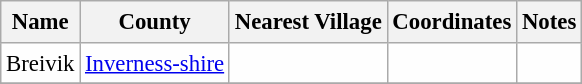<table class="wikitable sortable" style="table-layout:fixed;background-color:#FEFEFE;font-size:95%;padding:0.30em;line-height:1.35em;">
<tr>
<th scope="col">Name</th>
<th scope="col">County</th>
<th scope="col">Nearest Village</th>
<th scope="col" data-sort-type="number">Coordinates</th>
<th scope="col">Notes</th>
</tr>
<tr>
<td>Breivik</td>
<td><a href='#'>Inverness-shire</a></td>
<td></td>
<td></td>
<td></td>
</tr>
<tr>
</tr>
</table>
